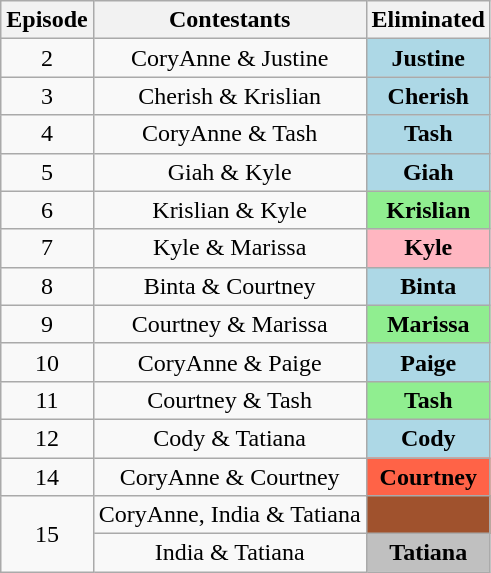<table class="wikitable" border="2" style="text-align:center">
<tr>
<th>Episode</th>
<th>Contestants</th>
<th>Eliminated</th>
</tr>
<tr>
<td>2</td>
<td>CoryAnne & Justine</td>
<td style="background:lightblue"><strong>Justine</strong></td>
</tr>
<tr>
<td>3</td>
<td>Cherish & Krislian</td>
<td style="background:lightblue"><strong>Cherish</strong></td>
</tr>
<tr>
<td>4</td>
<td>CoryAnne & Tash</td>
<td style="background:lightblue"><strong>Tash</strong></td>
</tr>
<tr>
<td>5</td>
<td>Giah & Kyle</td>
<td style="background:lightblue"><strong>Giah</strong></td>
</tr>
<tr>
<td>6</td>
<td>Krislian & Kyle</td>
<td style="background:lightgreen"><strong>Krislian</strong></td>
</tr>
<tr>
<td>7</td>
<td>Kyle & Marissa</td>
<td style="background:lightpink"><strong>Kyle</strong></td>
</tr>
<tr>
<td>8</td>
<td>Binta & Courtney</td>
<td style="background:lightblue"><strong>Binta</strong></td>
</tr>
<tr>
<td>9</td>
<td>Courtney & Marissa</td>
<td style="background:lightgreen"><strong>Marissa</strong></td>
</tr>
<tr>
<td>10</td>
<td>CoryAnne & Paige</td>
<td style="background:lightblue"><strong>Paige</strong></td>
</tr>
<tr>
<td>11</td>
<td>Courtney & Tash</td>
<td style="background:lightgreen"><strong>Tash</strong></td>
</tr>
<tr>
<td>12</td>
<td>Cody & Tatiana</td>
<td style="background:lightblue"><strong>Cody</strong></td>
</tr>
<tr>
<td>14</td>
<td>CoryAnne & Courtney</td>
<td style="background:tomato"><strong>Courtney</strong></td>
</tr>
<tr>
<td rowspan="2">15</td>
<td>CoryAnne, India & Tatiana</td>
<td style="background:sienna"></td>
</tr>
<tr>
<td>India & Tatiana</td>
<td style="background:silver"><strong>Tatiana</strong></td>
</tr>
</table>
